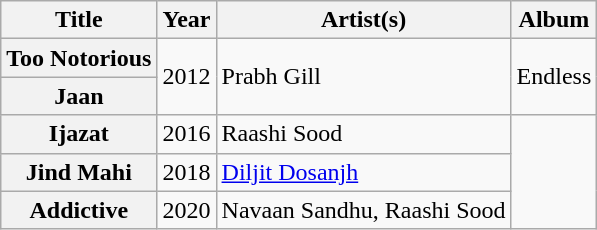<table class="wikitable plainrowheaders">
<tr>
<th>Title</th>
<th>Year</th>
<th>Artist(s)</th>
<th>Album</th>
</tr>
<tr>
<th scope="row">Too Notorious</th>
<td rowspan="2">2012</td>
<td rowspan="2">Prabh Gill</td>
<td rowspan="2">Endless</td>
</tr>
<tr>
<th scope="row">Jaan</th>
</tr>
<tr>
<th scope="row">Ijazat</th>
<td>2016</td>
<td>Raashi Sood</td>
<td rowspan="3"></td>
</tr>
<tr>
<th scope="row">Jind Mahi</th>
<td>2018</td>
<td><a href='#'>Diljit Dosanjh</a></td>
</tr>
<tr>
<th scope="row">Addictive</th>
<td>2020</td>
<td>Navaan Sandhu, Raashi Sood</td>
</tr>
</table>
